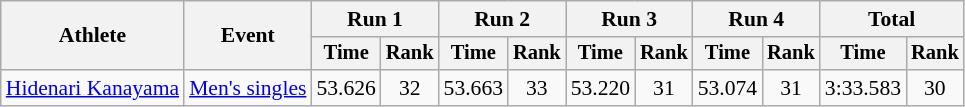<table class="wikitable" style="font-size:90%">
<tr>
<th rowspan="2">Athlete</th>
<th rowspan="2">Event</th>
<th colspan=2>Run 1</th>
<th colspan=2>Run 2</th>
<th colspan=2>Run 3</th>
<th colspan=2>Run 4</th>
<th colspan=2>Total</th>
</tr>
<tr style="font-size:95%">
<th>Time</th>
<th>Rank</th>
<th>Time</th>
<th>Rank</th>
<th>Time</th>
<th>Rank</th>
<th>Time</th>
<th>Rank</th>
<th>Time</th>
<th>Rank</th>
</tr>
<tr align=center>
<td align=left><a href='#'>Hidenari Kanayama</a></td>
<td align=left><a href='#'>Men's singles</a></td>
<td>53.626</td>
<td>32</td>
<td>53.663</td>
<td>33</td>
<td>53.220</td>
<td>31</td>
<td>53.074</td>
<td>31</td>
<td>3:33.583</td>
<td>30</td>
</tr>
</table>
